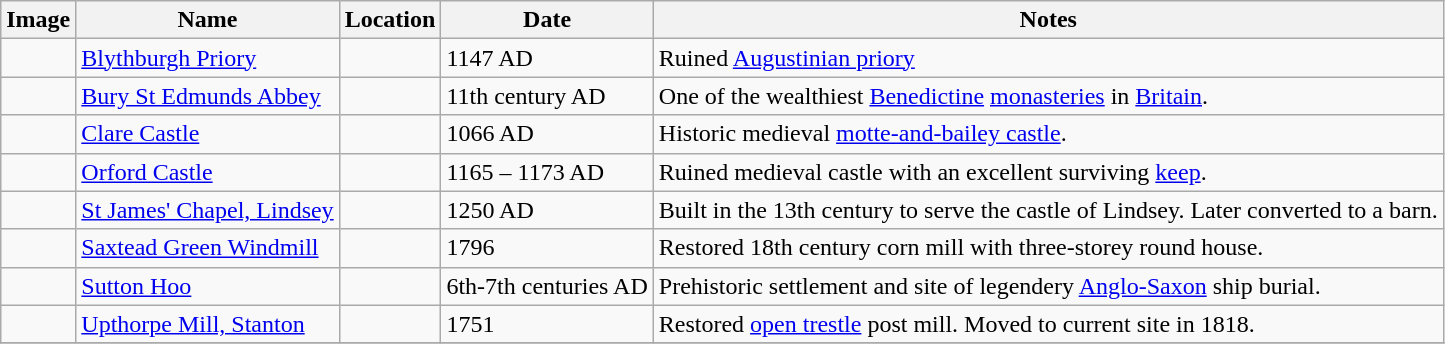<table class="wikitable sortable">
<tr>
<th class="unsortable">Image</th>
<th>Name</th>
<th>Location</th>
<th>Date</th>
<th class="unsortable">Notes</th>
</tr>
<tr>
<td></td>
<td><a href='#'>Blythburgh Priory</a></td>
<td></td>
<td>1147 AD</td>
<td>Ruined <a href='#'>Augustinian priory</a></td>
</tr>
<tr>
<td></td>
<td><a href='#'>Bury St Edmunds Abbey</a></td>
<td></td>
<td>11th century AD</td>
<td>One of the wealthiest <a href='#'>Benedictine</a> <a href='#'>monasteries</a> in <a href='#'>
Britain</a>.</td>
</tr>
<tr>
<td></td>
<td><a href='#'>Clare Castle</a></td>
<td></td>
<td>1066 AD</td>
<td>Historic medieval <a href='#'>motte-and-bailey castle</a>.</td>
</tr>
<tr>
<td></td>
<td><a href='#'>Orford Castle</a></td>
<td></td>
<td>1165 – 1173 AD</td>
<td>Ruined medieval castle with an excellent surviving <a href='#'>keep</a>.</td>
</tr>
<tr>
<td></td>
<td><a href='#'>St James' Chapel, Lindsey</a></td>
<td></td>
<td>1250 AD</td>
<td>Built in the 13th century to serve the castle of Lindsey. Later converted to a barn.</td>
</tr>
<tr>
<td></td>
<td><a href='#'>Saxtead Green Windmill</a></td>
<td></td>
<td>1796</td>
<td>Restored 18th century corn mill with three-storey round house.</td>
</tr>
<tr>
<td></td>
<td><a href='#'>Sutton Hoo</a></td>
<td></td>
<td>6th-7th centuries AD</td>
<td>Prehistoric settlement and site of legendery <a href='#'>Anglo-Saxon</a> ship burial.</td>
</tr>
<tr>
<td></td>
<td><a href='#'>Upthorpe Mill, Stanton</a></td>
<td></td>
<td>1751</td>
<td>Restored <a href='#'>open trestle</a> post mill. Moved to current site in 1818. </td>
</tr>
<tr>
</tr>
</table>
